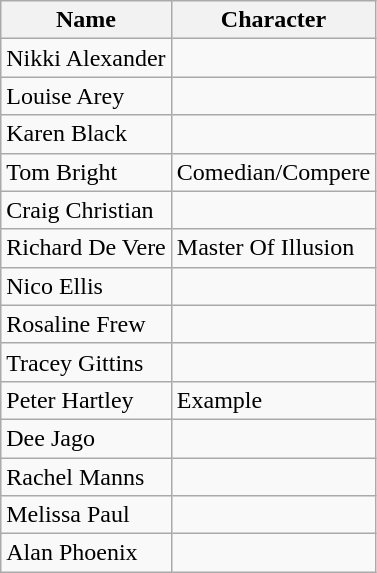<table class="wikitable">
<tr>
<th>Name</th>
<th>Character</th>
</tr>
<tr>
<td>Nikki Alexander</td>
<td></td>
</tr>
<tr>
<td>Louise Arey</td>
<td></td>
</tr>
<tr>
<td>Karen Black</td>
<td></td>
</tr>
<tr>
<td>Tom Bright</td>
<td>Comedian/Compere</td>
</tr>
<tr>
<td>Craig Christian</td>
<td></td>
</tr>
<tr>
<td>Richard De Vere</td>
<td>Master Of Illusion</td>
</tr>
<tr>
<td>Nico Ellis</td>
<td></td>
</tr>
<tr>
<td>Rosaline Frew</td>
<td></td>
</tr>
<tr>
<td>Tracey Gittins</td>
<td></td>
</tr>
<tr>
<td>Peter Hartley</td>
<td>Example</td>
</tr>
<tr>
<td>Dee Jago</td>
<td></td>
</tr>
<tr>
<td>Rachel Manns</td>
<td></td>
</tr>
<tr>
<td>Melissa Paul</td>
<td></td>
</tr>
<tr>
<td>Alan Phoenix</td>
<td></td>
</tr>
</table>
